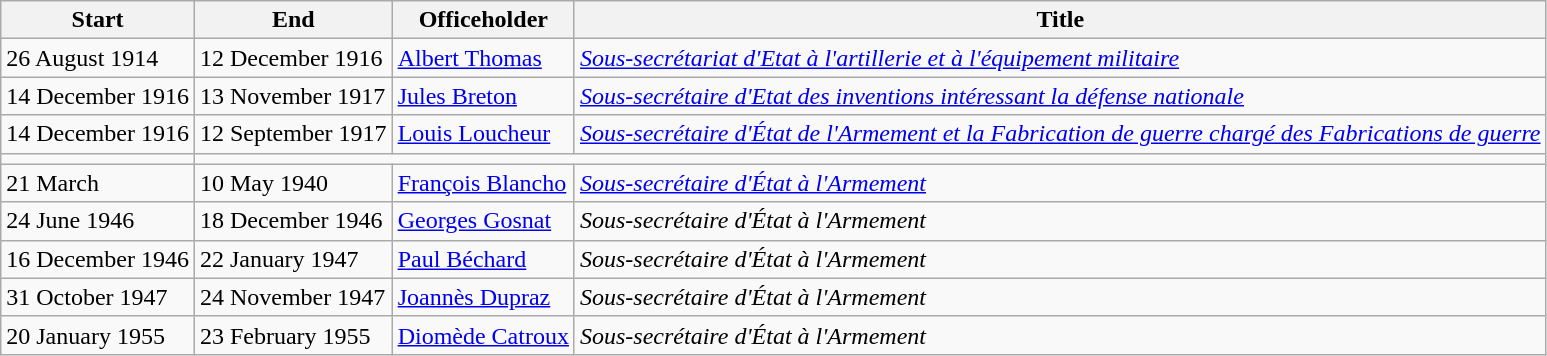<table class=wikitable>
<tr>
<th>Start</th>
<th>End</th>
<th>Officeholder</th>
<th>Title</th>
</tr>
<tr>
<td>26 August 1914</td>
<td>12 December 1916</td>
<td><a href='#'>Albert Thomas</a></td>
<td><em><a href='#'>Sous-secrétariat d'Etat à l'artillerie et à l'équipement militaire</a></em></td>
</tr>
<tr>
<td>14 December 1916</td>
<td>13 November 1917</td>
<td><a href='#'>Jules Breton</a></td>
<td><em><a href='#'>Sous-secrétaire d'Etat des inventions intéressant la défense nationale</a></em></td>
</tr>
<tr>
<td>14 December 1916</td>
<td>12 September 1917</td>
<td><a href='#'>Louis Loucheur</a></td>
<td><em><a href='#'>Sous-secrétaire d'État de l'Armement et la Fabrication de guerre chargé des Fabrications de guerre</a></em></td>
</tr>
<tr>
<td></td>
</tr>
<tr>
<td>21 March</td>
<td>10 May 1940</td>
<td><a href='#'>François Blancho</a></td>
<td><em><a href='#'>Sous-secrétaire d'État à l'Armement</a></em></td>
</tr>
<tr>
<td>24 June 1946</td>
<td>18 December 1946</td>
<td><a href='#'>Georges Gosnat</a></td>
<td><em>Sous-secrétaire d'État à l'Armement</em></td>
</tr>
<tr>
<td>16 December 1946</td>
<td>22 January 1947</td>
<td><a href='#'>Paul Béchard</a></td>
<td><em>Sous-secrétaire d'État à l'Armement</em></td>
</tr>
<tr>
<td>31 October 1947</td>
<td>24 November 1947</td>
<td><a href='#'>Joannès Dupraz</a></td>
<td><em>Sous-secrétaire d'État à l'Armement</em></td>
</tr>
<tr>
<td>20 January 1955</td>
<td>23 February 1955</td>
<td><a href='#'>Diomède Catroux</a></td>
<td><em>Sous-secrétaire d'État à l'Armement</em></td>
</tr>
</table>
